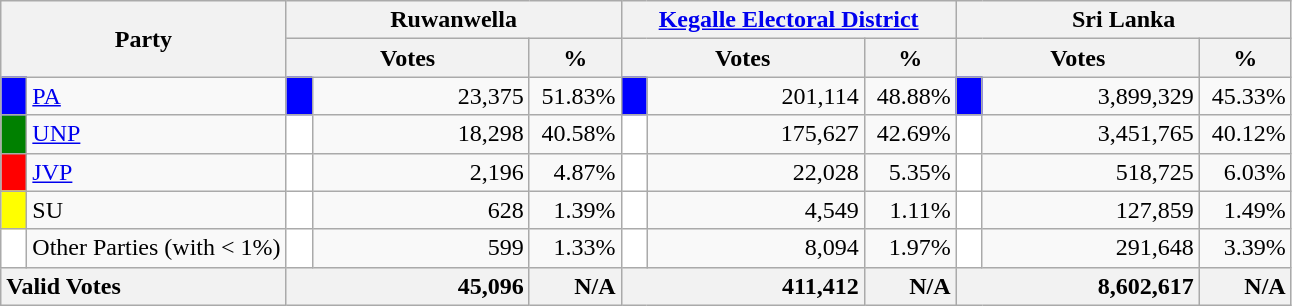<table class="wikitable">
<tr>
<th colspan="2" width="144px"rowspan="2">Party</th>
<th colspan="3" width="216px">Ruwanwella</th>
<th colspan="3" width="216px"><a href='#'>Kegalle Electoral District</a></th>
<th colspan="3" width="216px">Sri Lanka</th>
</tr>
<tr>
<th colspan="2" width="144px">Votes</th>
<th>%</th>
<th colspan="2" width="144px">Votes</th>
<th>%</th>
<th colspan="2" width="144px">Votes</th>
<th>%</th>
</tr>
<tr>
<td style="background-color:blue;" width="10px"></td>
<td style="text-align:left;"><a href='#'>PA</a></td>
<td style="background-color:blue;" width="10px"></td>
<td style="text-align:right;">23,375</td>
<td style="text-align:right;">51.83%</td>
<td style="background-color:blue;" width="10px"></td>
<td style="text-align:right;">201,114</td>
<td style="text-align:right;">48.88%</td>
<td style="background-color:blue;" width="10px"></td>
<td style="text-align:right;">3,899,329</td>
<td style="text-align:right;">45.33%</td>
</tr>
<tr>
<td style="background-color:green;" width="10px"></td>
<td style="text-align:left;"><a href='#'>UNP</a></td>
<td style="background-color:white;" width="10px"></td>
<td style="text-align:right;">18,298</td>
<td style="text-align:right;">40.58%</td>
<td style="background-color:white;" width="10px"></td>
<td style="text-align:right;">175,627</td>
<td style="text-align:right;">42.69%</td>
<td style="background-color:white;" width="10px"></td>
<td style="text-align:right;">3,451,765</td>
<td style="text-align:right;">40.12%</td>
</tr>
<tr>
<td style="background-color:red;" width="10px"></td>
<td style="text-align:left;"><a href='#'>JVP</a></td>
<td style="background-color:white;" width="10px"></td>
<td style="text-align:right;">2,196</td>
<td style="text-align:right;">4.87%</td>
<td style="background-color:white;" width="10px"></td>
<td style="text-align:right;">22,028</td>
<td style="text-align:right;">5.35%</td>
<td style="background-color:white;" width="10px"></td>
<td style="text-align:right;">518,725</td>
<td style="text-align:right;">6.03%</td>
</tr>
<tr>
<td style="background-color:yellow;" width="10px"></td>
<td style="text-align:left;">SU</td>
<td style="background-color:white;" width="10px"></td>
<td style="text-align:right;">628</td>
<td style="text-align:right;">1.39%</td>
<td style="background-color:white;" width="10px"></td>
<td style="text-align:right;">4,549</td>
<td style="text-align:right;">1.11%</td>
<td style="background-color:white;" width="10px"></td>
<td style="text-align:right;">127,859</td>
<td style="text-align:right;">1.49%</td>
</tr>
<tr>
<td style="background-color:white;" width="10px"></td>
<td style="text-align:left;">Other Parties (with < 1%)</td>
<td style="background-color:white;" width="10px"></td>
<td style="text-align:right;">599</td>
<td style="text-align:right;">1.33%</td>
<td style="background-color:white;" width="10px"></td>
<td style="text-align:right;">8,094</td>
<td style="text-align:right;">1.97%</td>
<td style="background-color:white;" width="10px"></td>
<td style="text-align:right;">291,648</td>
<td style="text-align:right;">3.39%</td>
</tr>
<tr>
<th colspan="2" width="144px"style="text-align:left;">Valid Votes</th>
<th style="text-align:right;"colspan="2" width="144px">45,096</th>
<th style="text-align:right;">N/A</th>
<th style="text-align:right;"colspan="2" width="144px">411,412</th>
<th style="text-align:right;">N/A</th>
<th style="text-align:right;"colspan="2" width="144px">8,602,617</th>
<th style="text-align:right;">N/A</th>
</tr>
</table>
